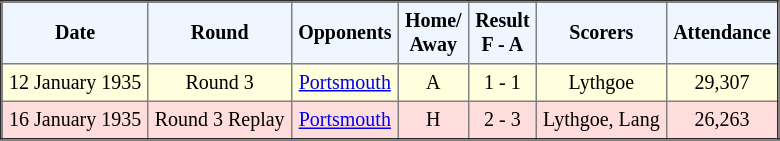<table border="2" cellpadding="4" style="border-collapse:collapse; text-align:center; font-size:smaller;">
<tr style="background:#f0f6ff;">
<th><strong>Date</strong></th>
<th><strong>Round</strong></th>
<th><strong>Opponents</strong></th>
<th><strong>Home/<br>Away</strong></th>
<th><strong>Result<br>F - A</strong></th>
<th><strong>Scorers</strong></th>
<th><strong>Attendance</strong></th>
</tr>
<tr bgcolor="#ffffdd">
<td>12 January 1935</td>
<td>Round 3</td>
<td><a href='#'>Portsmouth</a></td>
<td>A</td>
<td>1 - 1</td>
<td>Lythgoe</td>
<td>29,307</td>
</tr>
<tr bgcolor="#ffdddd">
<td>16 January 1935</td>
<td>Round 3 Replay</td>
<td><a href='#'>Portsmouth</a></td>
<td>H</td>
<td>2 - 3</td>
<td>Lythgoe, Lang</td>
<td>26,263</td>
</tr>
</table>
